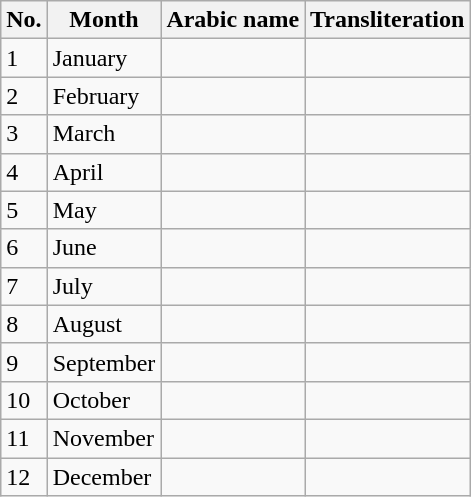<table class="wikitable">
<tr>
<th>No.</th>
<th>Month</th>
<th>Arabic name</th>
<th>Transliteration</th>
</tr>
<tr>
<td>1</td>
<td>January</td>
<td style="direction:rtl;"></td>
<td></td>
</tr>
<tr>
<td>2</td>
<td>February</td>
<td style="direction:rtl;"></td>
<td></td>
</tr>
<tr>
<td>3</td>
<td>March</td>
<td style="direction:rtl;"></td>
<td></td>
</tr>
<tr>
<td>4</td>
<td>April</td>
<td style="direction:rtl;"></td>
<td></td>
</tr>
<tr>
<td>5</td>
<td>May</td>
<td style="direction:rtl;"></td>
<td></td>
</tr>
<tr>
<td>6</td>
<td>June</td>
<td style="direction:rtl;"></td>
<td></td>
</tr>
<tr>
<td>7</td>
<td>July</td>
<td style="direction:rtl;"></td>
<td></td>
</tr>
<tr>
<td>8</td>
<td>August</td>
<td style="direction:rtl;"></td>
<td></td>
</tr>
<tr>
<td>9</td>
<td>September</td>
<td style="direction:rtl;"></td>
<td></td>
</tr>
<tr>
<td>10</td>
<td>October</td>
<td style="direction:rtl;"></td>
<td></td>
</tr>
<tr>
<td>11</td>
<td>November</td>
<td style="direction:rtl;"></td>
<td></td>
</tr>
<tr>
<td>12</td>
<td>December</td>
<td style="direction:rtl;"></td>
<td></td>
</tr>
</table>
